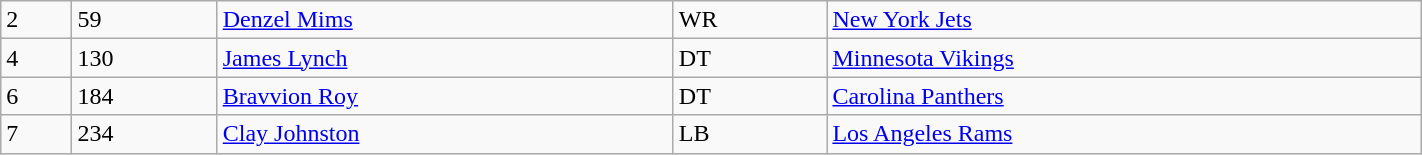<table class="wikitable" style="width:75%;">
<tr>
<td>2</td>
<td>59</td>
<td><a href='#'>Denzel Mims</a></td>
<td>WR</td>
<td><a href='#'>New York Jets</a></td>
</tr>
<tr>
<td>4</td>
<td>130</td>
<td><a href='#'>James Lynch</a></td>
<td>DT</td>
<td><a href='#'>Minnesota Vikings</a></td>
</tr>
<tr>
<td>6</td>
<td>184</td>
<td><a href='#'>Bravvion Roy</a></td>
<td>DT</td>
<td><a href='#'>Carolina Panthers</a></td>
</tr>
<tr>
<td>7</td>
<td>234</td>
<td><a href='#'>Clay Johnston</a></td>
<td>LB</td>
<td><a href='#'>Los Angeles Rams</a></td>
</tr>
</table>
